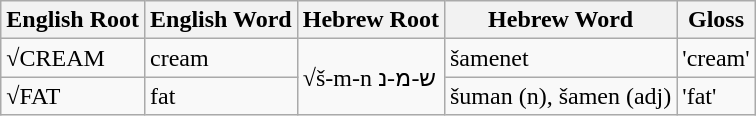<table class="wikitable">
<tr>
<th>English Root</th>
<th>English Word</th>
<th>Hebrew Root</th>
<th>Hebrew Word</th>
<th>Gloss</th>
</tr>
<tr>
<td>√CREAM</td>
<td>cream</td>
<td rowspan="2">√š-m-n ש-מ-נ</td>
<td>šamenet</td>
<td>'cream'</td>
</tr>
<tr>
<td>√FAT</td>
<td>fat</td>
<td>šuman (n), šamen (adj)</td>
<td>'fat'</td>
</tr>
</table>
